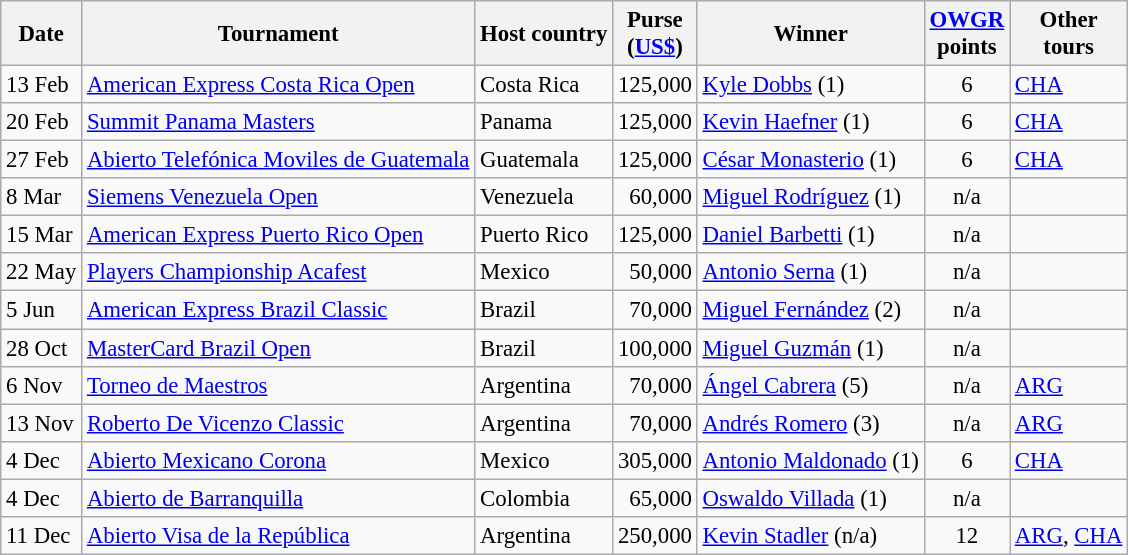<table class="wikitable" style="font-size:95%">
<tr>
<th>Date</th>
<th>Tournament</th>
<th>Host country</th>
<th>Purse<br>(<a href='#'>US$</a>)</th>
<th>Winner</th>
<th><a href='#'>OWGR</a><br>points</th>
<th>Other<br>tours</th>
</tr>
<tr>
<td>13 Feb</td>
<td><a href='#'>American Express Costa Rica Open</a></td>
<td>Costa Rica</td>
<td align=right>125,000</td>
<td> <a href='#'>Kyle Dobbs</a> (1)</td>
<td align=center>6</td>
<td><a href='#'>CHA</a></td>
</tr>
<tr>
<td>20 Feb</td>
<td><a href='#'>Summit Panama Masters</a></td>
<td>Panama</td>
<td align=right>125,000</td>
<td> <a href='#'>Kevin Haefner</a> (1)</td>
<td align=center>6</td>
<td><a href='#'>CHA</a></td>
</tr>
<tr>
<td>27 Feb</td>
<td><a href='#'>Abierto Telefónica Moviles de Guatemala</a></td>
<td>Guatemala</td>
<td align=right>125,000</td>
<td> <a href='#'>César Monasterio</a> (1)</td>
<td align=center>6</td>
<td><a href='#'>CHA</a></td>
</tr>
<tr>
<td>8 Mar</td>
<td><a href='#'>Siemens Venezuela Open</a></td>
<td>Venezuela</td>
<td align=right>60,000</td>
<td> <a href='#'>Miguel Rodríguez</a> (1)</td>
<td align=center>n/a</td>
<td></td>
</tr>
<tr>
<td>15 Mar</td>
<td><a href='#'>American Express Puerto Rico Open</a></td>
<td>Puerto Rico</td>
<td align=right>125,000</td>
<td> <a href='#'>Daniel Barbetti</a> (1)</td>
<td align=center>n/a</td>
<td></td>
</tr>
<tr>
<td>22 May</td>
<td><a href='#'>Players Championship Acafest</a></td>
<td>Mexico</td>
<td align=right>50,000</td>
<td> <a href='#'>Antonio Serna</a> (1)</td>
<td align=center>n/a</td>
<td></td>
</tr>
<tr>
<td>5 Jun</td>
<td><a href='#'>American Express Brazil Classic</a></td>
<td>Brazil</td>
<td align=right>70,000</td>
<td> <a href='#'>Miguel Fernández</a> (2)</td>
<td align=center>n/a</td>
<td></td>
</tr>
<tr>
<td>28 Oct</td>
<td><a href='#'>MasterCard Brazil Open</a></td>
<td>Brazil</td>
<td align=right>100,000</td>
<td> <a href='#'>Miguel Guzmán</a> (1)</td>
<td align=center>n/a</td>
<td></td>
</tr>
<tr>
<td>6 Nov</td>
<td><a href='#'>Torneo de Maestros</a></td>
<td>Argentina</td>
<td align=right>70,000</td>
<td> <a href='#'>Ángel Cabrera</a> (5)</td>
<td align=center>n/a</td>
<td><a href='#'>ARG</a></td>
</tr>
<tr>
<td>13 Nov</td>
<td><a href='#'>Roberto De Vicenzo Classic</a></td>
<td>Argentina</td>
<td align=right>70,000</td>
<td> <a href='#'>Andrés Romero</a> (3)</td>
<td align=center>n/a</td>
<td><a href='#'>ARG</a></td>
</tr>
<tr>
<td>4 Dec</td>
<td><a href='#'>Abierto Mexicano Corona</a></td>
<td>Mexico</td>
<td align=right>305,000</td>
<td> <a href='#'>Antonio Maldonado</a> (1)</td>
<td align=center>6</td>
<td><a href='#'>CHA</a></td>
</tr>
<tr>
<td>4 Dec</td>
<td><a href='#'>Abierto de Barranquilla</a></td>
<td>Colombia</td>
<td align=right>65,000</td>
<td> <a href='#'>Oswaldo Villada</a> (1)</td>
<td align=center>n/a</td>
<td></td>
</tr>
<tr>
<td>11 Dec</td>
<td><a href='#'>Abierto Visa de la República</a></td>
<td>Argentina</td>
<td align=right>250,000</td>
<td> <a href='#'>Kevin Stadler</a> (n/a)</td>
<td align=center>12</td>
<td><a href='#'>ARG</a>, <a href='#'>CHA</a></td>
</tr>
</table>
